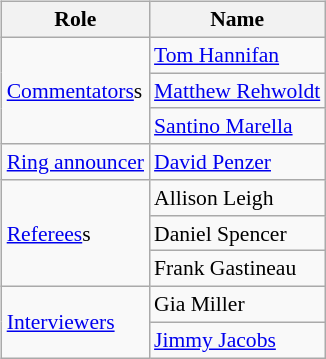<table class=wikitable style="font-size:90%; margin: 0.5em 0 0.5em 1em; float: right; clear: right;">
<tr>
<th>Role</th>
<th>Name</th>
</tr>
<tr>
<td rowspan=3><a href='#'>Commentators</a>s</td>
<td><a href='#'>Tom Hannifan</a></td>
</tr>
<tr>
<td><a href='#'>Matthew Rehwoldt</a></td>
</tr>
<tr>
<td><a href='#'>Santino Marella</a> </td>
</tr>
<tr>
<td rowspan=1><a href='#'>Ring announcer</a></td>
<td><a href='#'>David Penzer</a></td>
</tr>
<tr>
<td rowspan=3><a href='#'>Referees</a>s</td>
<td>Allison Leigh</td>
</tr>
<tr>
<td>Daniel Spencer</td>
</tr>
<tr>
<td>Frank Gastineau</td>
</tr>
<tr>
<td rowspan=2><a href='#'>Interviewers</a></td>
<td>Gia Miller</td>
</tr>
<tr>
<td><a href='#'>Jimmy Jacobs</a></td>
</tr>
</table>
